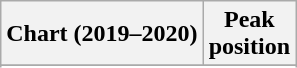<table class="wikitable sortable plainrowheaders" style="text-align:center">
<tr>
<th scope="col">Chart (2019–2020)</th>
<th scope="col">Peak<br> position</th>
</tr>
<tr>
</tr>
<tr>
</tr>
<tr>
</tr>
<tr>
</tr>
</table>
